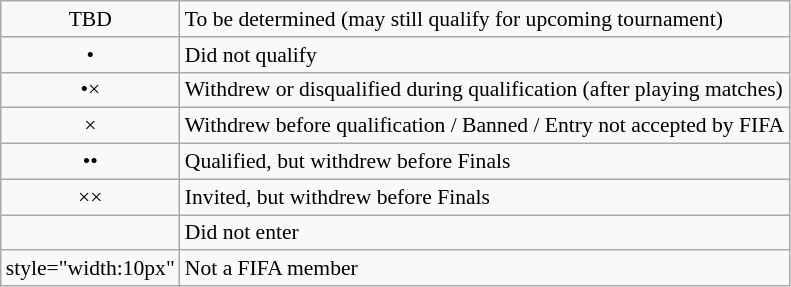<table class="wikitable" style="font-size:90%">
<tr>
<td style="text-align:center;width:10px">TBD</td>
<td>To be determined (may still qualify for upcoming tournament)</td>
</tr>
<tr>
<td style="text-align:center;width:10px">•</td>
<td>Did not qualify</td>
</tr>
<tr>
<td style="text-align:center;width:10px">•×</td>
<td>Withdrew or disqualified during qualification (after playing matches)</td>
</tr>
<tr>
<td style="text-align:center;width:10px">×</td>
<td>Withdrew before qualification / Banned / Entry not accepted by FIFA</td>
</tr>
<tr>
<td style="text-align:center;width:10px">••</td>
<td>Qualified, but withdrew before Finals</td>
</tr>
<tr>
<td style="text-align:center;width:10px">××</td>
<td>Invited, but withdrew before Finals</td>
</tr>
<tr>
<td style="width:10px"></td>
<td>Did not enter</td>
</tr>
<tr>
<td>style="width:10px" </td>
<td>Not a FIFA member</td>
</tr>
</table>
